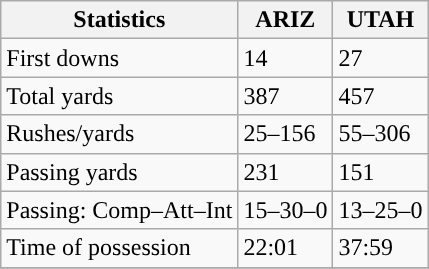<table class="wikitable" style="float: left;">
<tr>
<th>Statistics</th>
<th>ARIZ</th>
<th>UTAH</th>
</tr>
<tr>
<td>First downs</td>
<td>14</td>
<td>27</td>
</tr>
<tr>
<td>Total yards</td>
<td>387</td>
<td>457</td>
</tr>
<tr>
<td>Rushes/yards</td>
<td>25–156</td>
<td>55–306</td>
</tr>
<tr>
<td>Passing yards</td>
<td>231</td>
<td>151</td>
</tr>
<tr>
<td>Passing: Comp–Att–Int</td>
<td>15–30–0</td>
<td>13–25–0</td>
</tr>
<tr>
<td>Time of possession</td>
<td>22:01</td>
<td>37:59</td>
</tr>
<tr>
</tr>
</table>
